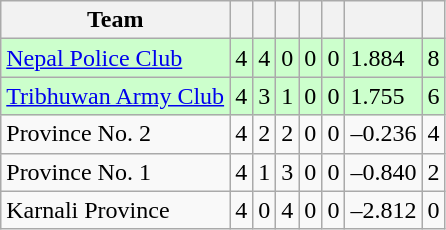<table class="wikitable">
<tr>
<th>Team</th>
<th></th>
<th></th>
<th></th>
<th></th>
<th></th>
<th></th>
<th></th>
</tr>
<tr style="background:#cfc">
<td><a href='#'>Nepal Police Club</a></td>
<td>4</td>
<td>4</td>
<td>0</td>
<td>0</td>
<td>0</td>
<td>1.884</td>
<td>8</td>
</tr>
<tr style="background:#cfc">
<td><a href='#'>Tribhuwan Army Club</a></td>
<td>4</td>
<td>3</td>
<td>1</td>
<td>0</td>
<td>0</td>
<td>1.755</td>
<td>6</td>
</tr>
<tr>
<td>Province No. 2</td>
<td>4</td>
<td>2</td>
<td>2</td>
<td>0</td>
<td>0</td>
<td>–0.236</td>
<td>4</td>
</tr>
<tr>
<td>Province No. 1</td>
<td>4</td>
<td>1</td>
<td>3</td>
<td>0</td>
<td>0</td>
<td>–0.840</td>
<td>2</td>
</tr>
<tr>
<td>Karnali Province</td>
<td>4</td>
<td>0</td>
<td>4</td>
<td>0</td>
<td>0</td>
<td>–2.812</td>
<td>0</td>
</tr>
</table>
